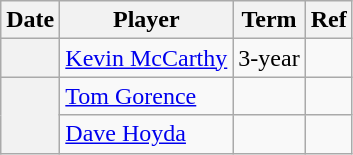<table class="wikitable plainrowheaders">
<tr>
<th>Date</th>
<th>Player</th>
<th>Term</th>
<th>Ref</th>
</tr>
<tr>
<th scope="row"></th>
<td><a href='#'>Kevin McCarthy</a></td>
<td>3-year</td>
<td></td>
</tr>
<tr>
<th scope="row" rowspan="2"></th>
<td><a href='#'>Tom Gorence</a></td>
<td></td>
<td></td>
</tr>
<tr>
<td><a href='#'>Dave Hoyda</a></td>
<td></td>
<td></td>
</tr>
</table>
